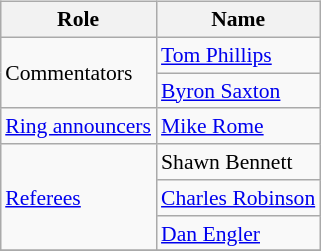<table class=wikitable style="font-size:90%; margin: 0.5em 0 0.5em 1em; float: right; clear: right;">
<tr>
<th>Role</th>
<th>Name</th>
</tr>
<tr>
<td rowspan=2>Commentators</td>
<td><a href='#'>Tom Phillips</a></td>
</tr>
<tr>
<td><a href='#'>Byron Saxton</a></td>
</tr>
<tr>
<td rowspan=1><a href='#'>Ring announcers</a></td>
<td><a href='#'>Mike Rome</a></td>
</tr>
<tr>
<td rowspan=3><a href='#'>Referees</a></td>
<td>Shawn Bennett</td>
</tr>
<tr>
<td><a href='#'>Charles Robinson</a></td>
</tr>
<tr>
<td><a href='#'>Dan Engler</a></td>
</tr>
<tr>
</tr>
</table>
